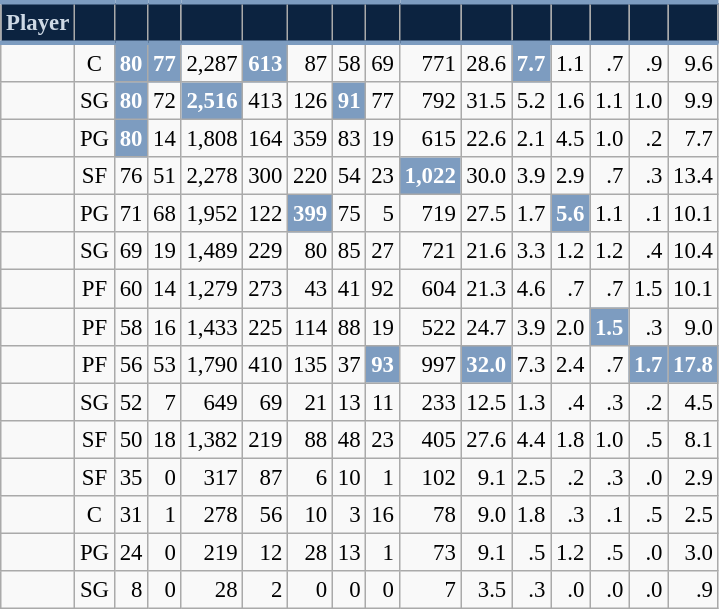<table class="wikitable sortable" style="font-size: 95%; text-align:right;">
<tr>
<th style="background:#0C2340; color:#CED9E5; border-top:#7D9CC0 3px solid; border-bottom:#7D9CC0 3px solid;">Player</th>
<th style="background:#0C2340; color:#CED9E5; border-top:#7D9CC0 3px solid; border-bottom:#7D9CC0 3px solid;"></th>
<th style="background:#0C2340; color:#CED9E5; border-top:#7D9CC0 3px solid; border-bottom:#7D9CC0 3px solid;"></th>
<th style="background:#0C2340; color:#CED9E5; border-top:#7D9CC0 3px solid; border-bottom:#7D9CC0 3px solid;"></th>
<th style="background:#0C2340; color:#CED9E5; border-top:#7D9CC0 3px solid; border-bottom:#7D9CC0 3px solid;"></th>
<th style="background:#0C2340; color:#CED9E5; border-top:#7D9CC0 3px solid; border-bottom:#7D9CC0 3px solid;"></th>
<th style="background:#0C2340; color:#CED9E5; border-top:#7D9CC0 3px solid; border-bottom:#7D9CC0 3px solid;"></th>
<th style="background:#0C2340; color:#CED9E5; border-top:#7D9CC0 3px solid; border-bottom:#7D9CC0 3px solid;"></th>
<th style="background:#0C2340; color:#CED9E5; border-top:#7D9CC0 3px solid; border-bottom:#7D9CC0 3px solid;"></th>
<th style="background:#0C2340; color:#CED9E5; border-top:#7D9CC0 3px solid; border-bottom:#7D9CC0 3px solid;"></th>
<th style="background:#0C2340; color:#CED9E5; border-top:#7D9CC0 3px solid; border-bottom:#7D9CC0 3px solid;"></th>
<th style="background:#0C2340; color:#CED9E5; border-top:#7D9CC0 3px solid; border-bottom:#7D9CC0 3px solid;"></th>
<th style="background:#0C2340; color:#CED9E5; border-top:#7D9CC0 3px solid; border-bottom:#7D9CC0 3px solid;"></th>
<th style="background:#0C2340; color:#CED9E5; border-top:#7D9CC0 3px solid; border-bottom:#7D9CC0 3px solid;"></th>
<th style="background:#0C2340; color:#CED9E5; border-top:#7D9CC0 3px solid; border-bottom:#7D9CC0 3px solid;"></th>
<th style="background:#0C2340; color:#CED9E5; border-top:#7D9CC0 3px solid; border-bottom:#7D9CC0 3px solid;"></th>
</tr>
<tr>
<td style="text-align:left;"></td>
<td style="text-align:center;">C</td>
<td style="background:#7D9CC0; color:#FFFFFF;"><strong>80</strong></td>
<td style="background:#7D9CC0; color:#FFFFFF;"><strong>77</strong></td>
<td>2,287</td>
<td style="background:#7D9CC0; color:#FFFFFF;"><strong>613</strong></td>
<td>87</td>
<td>58</td>
<td>69</td>
<td>771</td>
<td>28.6</td>
<td style="background:#7D9CC0; color:#FFFFFF;"><strong>7.7</strong></td>
<td>1.1</td>
<td>.7</td>
<td>.9</td>
<td>9.6</td>
</tr>
<tr>
<td style="text-align:left;"></td>
<td style="text-align:center;">SG</td>
<td style="background:#7D9CC0; color:#FFFFFF;"><strong>80</strong></td>
<td>72</td>
<td style="background:#7D9CC0; color:#FFFFFF;"><strong>2,516</strong></td>
<td>413</td>
<td>126</td>
<td style="background:#7D9CC0; color:#FFFFFF;"><strong>91</strong></td>
<td>77</td>
<td>792</td>
<td>31.5</td>
<td>5.2</td>
<td>1.6</td>
<td>1.1</td>
<td>1.0</td>
<td>9.9</td>
</tr>
<tr>
<td style="text-align:left;"></td>
<td style="text-align:center;">PG</td>
<td style="background:#7D9CC0; color:#FFFFFF;"><strong>80</strong></td>
<td>14</td>
<td>1,808</td>
<td>164</td>
<td>359</td>
<td>83</td>
<td>19</td>
<td>615</td>
<td>22.6</td>
<td>2.1</td>
<td>4.5</td>
<td>1.0</td>
<td>.2</td>
<td>7.7</td>
</tr>
<tr>
<td style="text-align:left;"></td>
<td style="text-align:center;">SF</td>
<td>76</td>
<td>51</td>
<td>2,278</td>
<td>300</td>
<td>220</td>
<td>54</td>
<td>23</td>
<td style="background:#7D9CC0; color:#FFFFFF;"><strong>1,022</strong></td>
<td>30.0</td>
<td>3.9</td>
<td>2.9</td>
<td>.7</td>
<td>.3</td>
<td>13.4</td>
</tr>
<tr>
<td style="text-align:left;"></td>
<td style="text-align:center;">PG</td>
<td>71</td>
<td>68</td>
<td>1,952</td>
<td>122</td>
<td style="background:#7D9CC0; color:#FFFFFF;"><strong>399</strong></td>
<td>75</td>
<td>5</td>
<td>719</td>
<td>27.5</td>
<td>1.7</td>
<td style="background:#7D9CC0; color:#FFFFFF;"><strong>5.6</strong></td>
<td>1.1</td>
<td>.1</td>
<td>10.1</td>
</tr>
<tr>
<td style="text-align:left;"></td>
<td style="text-align:center;">SG</td>
<td>69</td>
<td>19</td>
<td>1,489</td>
<td>229</td>
<td>80</td>
<td>85</td>
<td>27</td>
<td>721</td>
<td>21.6</td>
<td>3.3</td>
<td>1.2</td>
<td>1.2</td>
<td>.4</td>
<td>10.4</td>
</tr>
<tr>
<td style="text-align:left;"></td>
<td style="text-align:center;">PF</td>
<td>60</td>
<td>14</td>
<td>1,279</td>
<td>273</td>
<td>43</td>
<td>41</td>
<td>92</td>
<td>604</td>
<td>21.3</td>
<td>4.6</td>
<td>.7</td>
<td>.7</td>
<td>1.5</td>
<td>10.1</td>
</tr>
<tr>
<td style="text-align:left;"></td>
<td style="text-align:center;">PF</td>
<td>58</td>
<td>16</td>
<td>1,433</td>
<td>225</td>
<td>114</td>
<td>88</td>
<td>19</td>
<td>522</td>
<td>24.7</td>
<td>3.9</td>
<td>2.0</td>
<td style="background:#7D9CC0; color:#FFFFFF;"><strong>1.5</strong></td>
<td>.3</td>
<td>9.0</td>
</tr>
<tr>
<td style="text-align:left;"></td>
<td style="text-align:center;">PF</td>
<td>56</td>
<td>53</td>
<td>1,790</td>
<td>410</td>
<td>135</td>
<td>37</td>
<td style="background:#7D9CC0; color:#FFFFFF;"><strong>93</strong></td>
<td>997</td>
<td style="background:#7D9CC0; color:#FFFFFF;"><strong>32.0</strong></td>
<td>7.3</td>
<td>2.4</td>
<td>.7</td>
<td style="background:#7D9CC0; color:#FFFFFF;"><strong>1.7</strong></td>
<td style="background:#7D9CC0; color:#FFFFFF;"><strong>17.8</strong></td>
</tr>
<tr>
<td style="text-align:left;"></td>
<td style="text-align:center;">SG</td>
<td>52</td>
<td>7</td>
<td>649</td>
<td>69</td>
<td>21</td>
<td>13</td>
<td>11</td>
<td>233</td>
<td>12.5</td>
<td>1.3</td>
<td>.4</td>
<td>.3</td>
<td>.2</td>
<td>4.5</td>
</tr>
<tr>
<td style="text-align:left;"></td>
<td style="text-align:center;">SF</td>
<td>50</td>
<td>18</td>
<td>1,382</td>
<td>219</td>
<td>88</td>
<td>48</td>
<td>23</td>
<td>405</td>
<td>27.6</td>
<td>4.4</td>
<td>1.8</td>
<td>1.0</td>
<td>.5</td>
<td>8.1</td>
</tr>
<tr>
<td style="text-align:left;"></td>
<td style="text-align:center;">SF</td>
<td>35</td>
<td>0</td>
<td>317</td>
<td>87</td>
<td>6</td>
<td>10</td>
<td>1</td>
<td>102</td>
<td>9.1</td>
<td>2.5</td>
<td>.2</td>
<td>.3</td>
<td>.0</td>
<td>2.9</td>
</tr>
<tr>
<td style="text-align:left;"></td>
<td style="text-align:center;">C</td>
<td>31</td>
<td>1</td>
<td>278</td>
<td>56</td>
<td>10</td>
<td>3</td>
<td>16</td>
<td>78</td>
<td>9.0</td>
<td>1.8</td>
<td>.3</td>
<td>.1</td>
<td>.5</td>
<td>2.5</td>
</tr>
<tr>
<td style="text-align:left;"></td>
<td style="text-align:center;">PG</td>
<td>24</td>
<td>0</td>
<td>219</td>
<td>12</td>
<td>28</td>
<td>13</td>
<td>1</td>
<td>73</td>
<td>9.1</td>
<td>.5</td>
<td>1.2</td>
<td>.5</td>
<td>.0</td>
<td>3.0</td>
</tr>
<tr>
<td style="text-align:left;"></td>
<td style="text-align:center;">SG</td>
<td>8</td>
<td>0</td>
<td>28</td>
<td>2</td>
<td>0</td>
<td>0</td>
<td>0</td>
<td>7</td>
<td>3.5</td>
<td>.3</td>
<td>.0</td>
<td>.0</td>
<td>.0</td>
<td>.9</td>
</tr>
</table>
